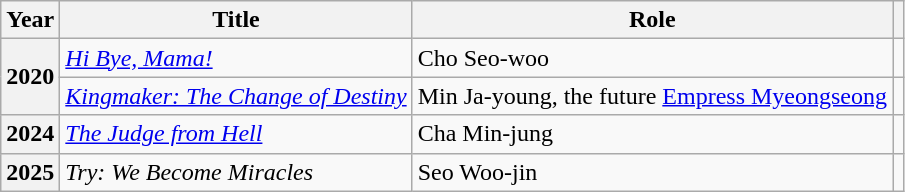<table class="wikitable sortable plainrowheaders">
<tr>
<th scope="col">Year</th>
<th scope="col">Title</th>
<th scope="col">Role</th>
<th scope="col" class="unsortable"></th>
</tr>
<tr>
<th scope="row" rowspan="2">2020</th>
<td><em><a href='#'>Hi Bye, Mama!</a></em></td>
<td>Cho Seo-woo</td>
<td></td>
</tr>
<tr>
<td><em><a href='#'>Kingmaker: The Change of Destiny</a></em></td>
<td>Min Ja-young, the future <a href='#'>Empress Myeongseong</a></td>
<td></td>
</tr>
<tr>
<th scope="row">2024</th>
<td><em><a href='#'>The Judge from Hell</a></em></td>
<td>Cha Min-jung</td>
<td></td>
</tr>
<tr>
<th scope="row">2025</th>
<td><em>Try: We Become Miracles</em></td>
<td>Seo Woo-jin</td>
<td></td>
</tr>
</table>
